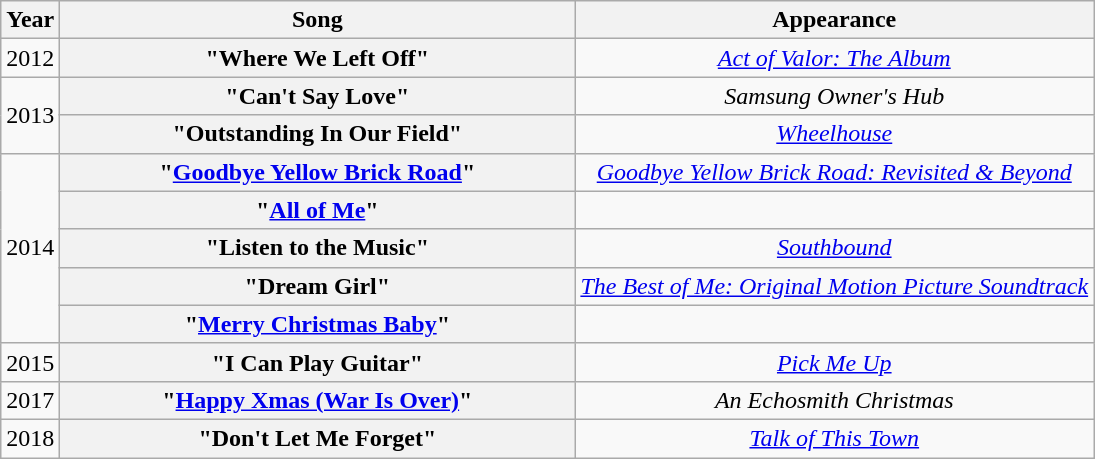<table class="wikitable plainrowheaders" style="text-align:center;">
<tr>
<th>Year</th>
<th style="width:21em;">Song</th>
<th>Appearance</th>
</tr>
<tr>
<td>2012</td>
<th scope="row">"Where We Left Off"</th>
<td><em><a href='#'>Act of Valor: The Album</a></em></td>
</tr>
<tr>
<td rowspan="2">2013</td>
<th scope="row">"Can't Say Love"</th>
<td><em>Samsung Owner's Hub</em></td>
</tr>
<tr>
<th scope="row">"Outstanding In Our Field"<br></th>
<td><em><a href='#'>Wheelhouse</a></em></td>
</tr>
<tr>
<td rowspan="5">2014</td>
<th scope="row">"<a href='#'>Goodbye Yellow Brick Road</a>"</th>
<td><em><a href='#'>Goodbye Yellow Brick Road: Revisited & Beyond</a></em></td>
</tr>
<tr>
<th scope="row">"<a href='#'>All of Me</a>" <br> </th>
<td></td>
</tr>
<tr>
<th scope="row">"Listen to the Music"<br></th>
<td><em><a href='#'>Southbound</a></em></td>
</tr>
<tr>
<th scope="row">"Dream Girl"</th>
<td><em><a href='#'>The Best of Me: Original Motion Picture Soundtrack</a></em></td>
</tr>
<tr>
<th scope="row">"<a href='#'>Merry Christmas Baby</a>" </th>
<td></td>
</tr>
<tr>
<td>2015</td>
<th scope="row">"I Can Play Guitar"<br></th>
<td><em><a href='#'>Pick Me Up</a></em></td>
</tr>
<tr>
<td>2017</td>
<th scope="row">"<a href='#'>Happy Xmas (War Is Over)</a>"<br></th>
<td><em>An Echosmith Christmas</em></td>
</tr>
<tr>
<td>2018</td>
<th scope="row">"Don't Let Me Forget"<br></th>
<td><em><a href='#'>Talk of This Town</a></em></td>
</tr>
</table>
